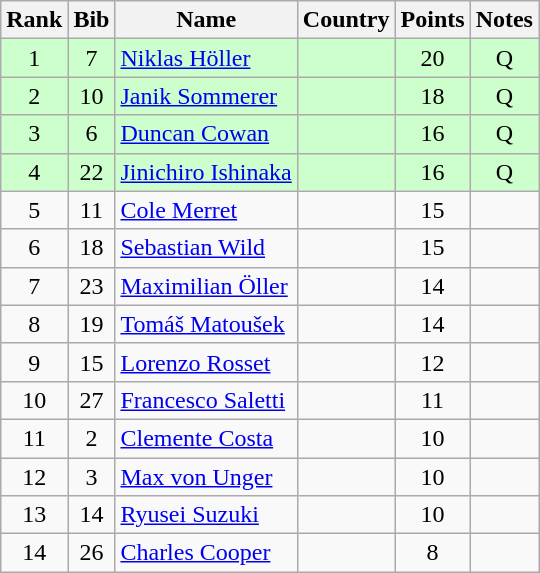<table class="wikitable sortable" style="text-align:center">
<tr>
<th>Rank</th>
<th>Bib</th>
<th>Name</th>
<th>Country</th>
<th>Points</th>
<th>Notes</th>
</tr>
<tr bgcolor=ccffcc>
<td>1</td>
<td>7</td>
<td align=left><a href='#'>Niklas Höller</a></td>
<td align=left></td>
<td>20</td>
<td>Q</td>
</tr>
<tr bgcolor=ccffcc>
<td>2</td>
<td>10</td>
<td align=left><a href='#'>Janik Sommerer</a></td>
<td align=left></td>
<td>18</td>
<td>Q</td>
</tr>
<tr bgcolor=ccffcc>
<td>3</td>
<td>6</td>
<td align=left><a href='#'>Duncan Cowan</a></td>
<td align=left></td>
<td>16</td>
<td>Q</td>
</tr>
<tr bgcolor=ccffcc>
<td>4</td>
<td>22</td>
<td align=left><a href='#'>Jinichiro Ishinaka</a></td>
<td align=left></td>
<td>16</td>
<td>Q</td>
</tr>
<tr>
<td>5</td>
<td>11</td>
<td align=left><a href='#'>Cole Merret</a></td>
<td align=left></td>
<td>15</td>
<td></td>
</tr>
<tr>
<td>6</td>
<td>18</td>
<td align=left><a href='#'>Sebastian Wild</a></td>
<td align=left></td>
<td>15</td>
<td></td>
</tr>
<tr>
<td>7</td>
<td>23</td>
<td align=left><a href='#'>Maximilian Öller</a></td>
<td align=left></td>
<td>14</td>
<td></td>
</tr>
<tr>
<td>8</td>
<td>19</td>
<td align=left><a href='#'>Tomáš Matoušek</a></td>
<td align=left></td>
<td>14</td>
<td></td>
</tr>
<tr>
<td>9</td>
<td>15</td>
<td align=left><a href='#'>Lorenzo Rosset</a></td>
<td align=left></td>
<td>12</td>
<td></td>
</tr>
<tr>
<td>10</td>
<td>27</td>
<td align=left><a href='#'>Francesco Saletti</a></td>
<td align=left></td>
<td>11</td>
<td></td>
</tr>
<tr>
<td>11</td>
<td>2</td>
<td align=left><a href='#'>Clemente Costa</a></td>
<td align=left></td>
<td>10</td>
<td></td>
</tr>
<tr>
<td>12</td>
<td>3</td>
<td align=left><a href='#'>Max von Unger</a></td>
<td align=left></td>
<td>10</td>
<td></td>
</tr>
<tr>
<td>13</td>
<td>14</td>
<td align=left><a href='#'>Ryusei Suzuki</a></td>
<td align=left></td>
<td>10</td>
<td></td>
</tr>
<tr>
<td>14</td>
<td>26</td>
<td align=left><a href='#'>Charles Cooper</a></td>
<td align=left></td>
<td>8</td>
<td></td>
</tr>
</table>
